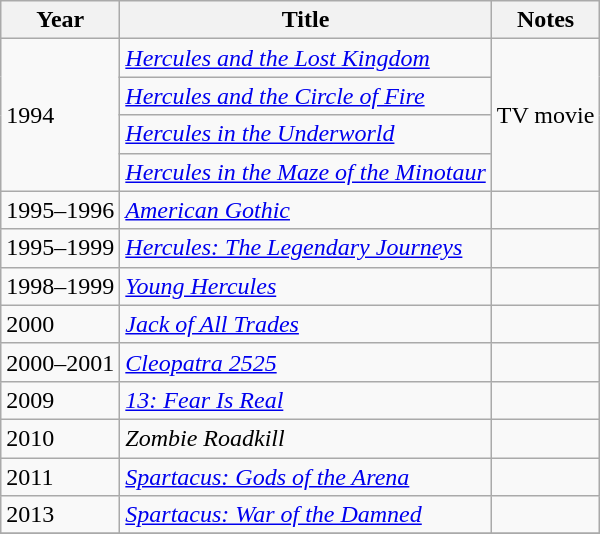<table class="wikitable">
<tr>
<th>Year</th>
<th>Title</th>
<th>Notes</th>
</tr>
<tr>
<td rowspan=4>1994</td>
<td><em><a href='#'>Hercules and the Lost Kingdom</a></em></td>
<td rowspan=4>TV movie</td>
</tr>
<tr>
<td><em><a href='#'>Hercules and the Circle of Fire</a></em></td>
</tr>
<tr>
<td><em><a href='#'>Hercules in the Underworld</a></em></td>
</tr>
<tr>
<td><em><a href='#'>Hercules in the Maze of the Minotaur</a></em></td>
</tr>
<tr>
<td>1995–1996</td>
<td><em><a href='#'>American Gothic</a></em></td>
<td></td>
</tr>
<tr>
<td>1995–1999</td>
<td><em><a href='#'>Hercules: The Legendary Journeys</a></em></td>
<td></td>
</tr>
<tr>
<td>1998–1999</td>
<td><em><a href='#'>Young Hercules</a></em></td>
<td></td>
</tr>
<tr>
<td>2000</td>
<td><em><a href='#'>Jack of All Trades</a></em></td>
<td></td>
</tr>
<tr>
<td>2000–2001</td>
<td><em><a href='#'>Cleopatra 2525</a></em></td>
<td></td>
</tr>
<tr>
<td>2009</td>
<td><em><a href='#'>13: Fear Is Real</a></em></td>
<td></td>
</tr>
<tr>
<td>2010</td>
<td><em>Zombie Roadkill</em></td>
<td></td>
</tr>
<tr>
<td>2011</td>
<td><em><a href='#'>Spartacus: Gods of the Arena</a></em></td>
<td></td>
</tr>
<tr>
<td>2013</td>
<td><em><a href='#'>Spartacus: War of the Damned</a></em></td>
<td></td>
</tr>
<tr>
</tr>
</table>
